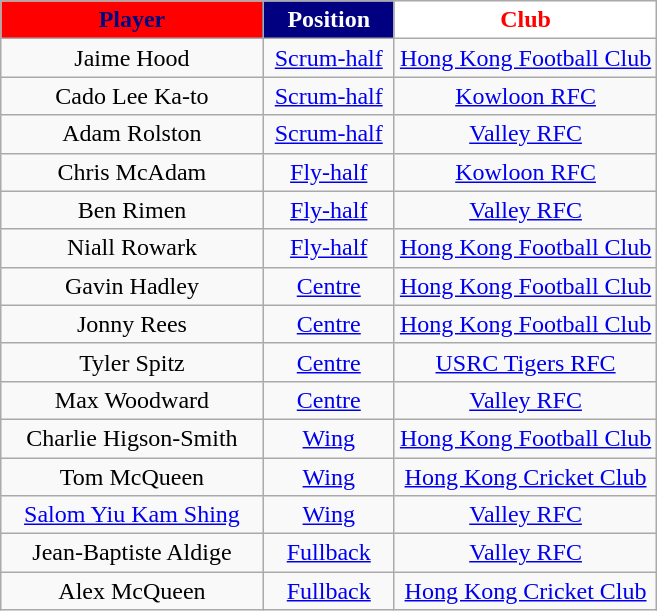<table class="wikitable" style="text-align:center">
<tr>
<th style="background: #FF0000; color:navy; width:40%">Player</th>
<th style="background: #000080; color:white; width:20%">Position</th>
<th style="background: #FFFFFF; color:red; width:40%">Club</th>
</tr>
<tr>
<td>Jaime Hood</td>
<td><a href='#'>Scrum-half</a></td>
<td> <a href='#'>Hong Kong Football Club</a></td>
</tr>
<tr>
<td>Cado Lee Ka-to</td>
<td><a href='#'>Scrum-half</a></td>
<td> <a href='#'>Kowloon RFC</a></td>
</tr>
<tr>
<td>Adam Rolston</td>
<td><a href='#'>Scrum-half</a></td>
<td> <a href='#'>Valley RFC</a></td>
</tr>
<tr>
<td>Chris McAdam</td>
<td><a href='#'>Fly-half</a></td>
<td> <a href='#'>Kowloon RFC</a></td>
</tr>
<tr>
<td>Ben Rimen</td>
<td><a href='#'>Fly-half</a></td>
<td> <a href='#'>Valley RFC</a></td>
</tr>
<tr>
<td>Niall Rowark</td>
<td><a href='#'>Fly-half</a></td>
<td> <a href='#'>Hong Kong Football Club</a></td>
</tr>
<tr>
<td>Gavin Hadley</td>
<td><a href='#'>Centre</a></td>
<td> <a href='#'>Hong Kong Football Club</a></td>
</tr>
<tr>
<td>Jonny Rees</td>
<td><a href='#'>Centre</a></td>
<td> <a href='#'>Hong Kong Football Club</a></td>
</tr>
<tr>
<td>Tyler Spitz</td>
<td><a href='#'>Centre</a></td>
<td> <a href='#'>USRC Tigers RFC</a></td>
</tr>
<tr>
<td>Max Woodward</td>
<td><a href='#'>Centre</a></td>
<td> <a href='#'>Valley RFC</a></td>
</tr>
<tr>
<td>Charlie Higson-Smith</td>
<td><a href='#'>Wing</a></td>
<td> <a href='#'>Hong Kong Football Club</a></td>
</tr>
<tr>
<td>Tom McQueen</td>
<td><a href='#'>Wing</a></td>
<td> <a href='#'>Hong Kong Cricket Club</a></td>
</tr>
<tr>
<td><a href='#'>Salom Yiu Kam Shing</a></td>
<td><a href='#'>Wing</a></td>
<td> <a href='#'>Valley RFC</a></td>
</tr>
<tr>
<td>Jean-Baptiste Aldige</td>
<td><a href='#'>Fullback</a></td>
<td> <a href='#'>Valley RFC</a></td>
</tr>
<tr>
<td>Alex McQueen</td>
<td><a href='#'>Fullback</a></td>
<td> <a href='#'>Hong Kong Cricket Club</a></td>
</tr>
</table>
